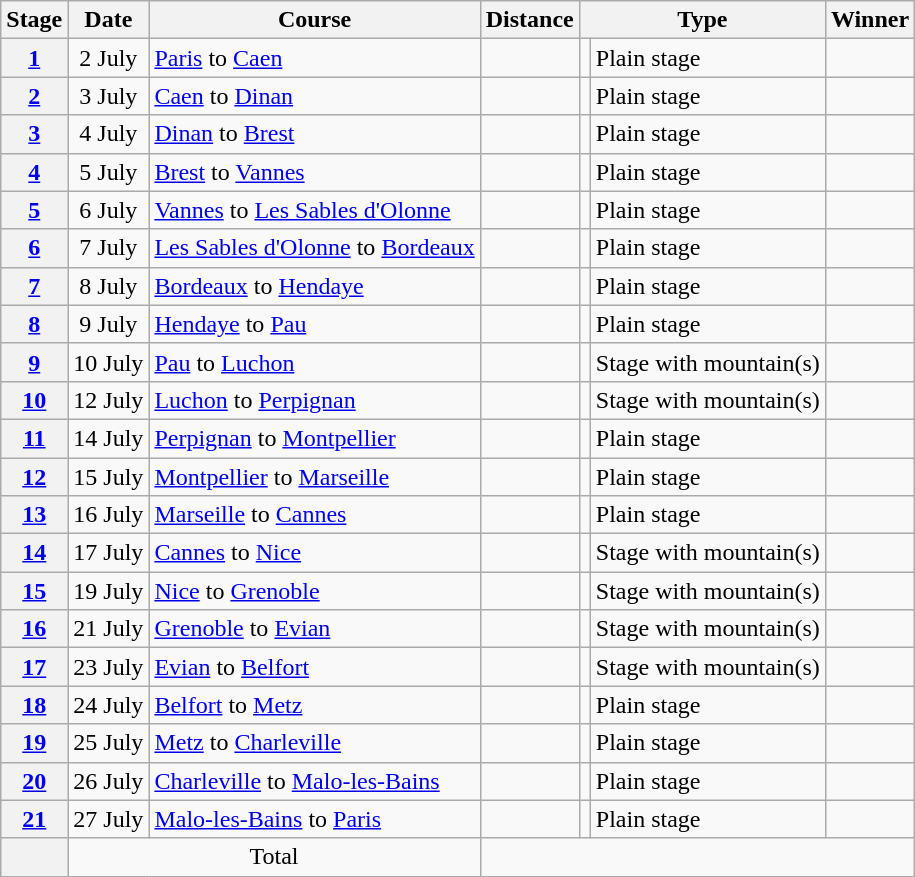<table class="wikitable">
<tr>
<th scope="col">Stage</th>
<th scope="col">Date</th>
<th scope="col">Course</th>
<th scope="col">Distance</th>
<th scope="col" colspan="2">Type</th>
<th scope="col">Winner</th>
</tr>
<tr>
<th scope="row"><a href='#'>1</a></th>
<td style="text-align:center;">2 July</td>
<td><a href='#'>Paris</a> to <a href='#'>Caen</a></td>
<td></td>
<td></td>
<td>Plain stage</td>
<td></td>
</tr>
<tr>
<th scope="row"><a href='#'>2</a></th>
<td style="text-align:center;">3 July</td>
<td><a href='#'>Caen</a> to <a href='#'>Dinan</a></td>
<td></td>
<td></td>
<td>Plain stage</td>
<td></td>
</tr>
<tr>
<th scope="row"><a href='#'>3</a></th>
<td style="text-align:center;">4 July</td>
<td><a href='#'>Dinan</a> to <a href='#'>Brest</a></td>
<td></td>
<td></td>
<td>Plain stage</td>
<td></td>
</tr>
<tr>
<th scope="row"><a href='#'>4</a></th>
<td style="text-align:center;">5 July</td>
<td><a href='#'>Brest</a> to <a href='#'>Vannes</a></td>
<td></td>
<td></td>
<td>Plain stage</td>
<td></td>
</tr>
<tr>
<th scope="row"><a href='#'>5</a></th>
<td style="text-align:center;">6 July</td>
<td><a href='#'>Vannes</a> to <a href='#'>Les Sables d'Olonne</a></td>
<td></td>
<td></td>
<td>Plain stage</td>
<td></td>
</tr>
<tr>
<th scope="row"><a href='#'>6</a></th>
<td style="text-align:center;">7 July</td>
<td><a href='#'>Les Sables d'Olonne</a> to <a href='#'>Bordeaux</a></td>
<td></td>
<td></td>
<td>Plain stage</td>
<td></td>
</tr>
<tr>
<th scope="row"><a href='#'>7</a></th>
<td style="text-align:center;">8 July</td>
<td><a href='#'>Bordeaux</a> to <a href='#'>Hendaye</a></td>
<td></td>
<td></td>
<td>Plain stage</td>
<td></td>
</tr>
<tr>
<th scope="row"><a href='#'>8</a></th>
<td style="text-align:center;">9 July</td>
<td><a href='#'>Hendaye</a> to <a href='#'>Pau</a></td>
<td></td>
<td></td>
<td>Plain stage</td>
<td></td>
</tr>
<tr>
<th scope="row"><a href='#'>9</a></th>
<td style="text-align:center;">10 July</td>
<td><a href='#'>Pau</a> to <a href='#'>Luchon</a></td>
<td style="text-align:center;"></td>
<td></td>
<td>Stage with mountain(s)</td>
<td></td>
</tr>
<tr>
<th scope="row"><a href='#'>10</a></th>
<td style="text-align:center;">12 July</td>
<td><a href='#'>Luchon</a> to <a href='#'>Perpignan</a></td>
<td style="text-align:center;"></td>
<td></td>
<td>Stage with mountain(s)</td>
<td></td>
</tr>
<tr>
<th scope="row"><a href='#'>11</a></th>
<td style="text-align:center;">14 July</td>
<td><a href='#'>Perpignan</a> to <a href='#'>Montpellier</a></td>
<td></td>
<td></td>
<td>Plain stage</td>
<td></td>
</tr>
<tr>
<th scope="row"><a href='#'>12</a></th>
<td style="text-align:center;">15 July</td>
<td><a href='#'>Montpellier</a> to <a href='#'>Marseille</a></td>
<td></td>
<td></td>
<td>Plain stage</td>
<td></td>
</tr>
<tr>
<th scope="row"><a href='#'>13</a></th>
<td style="text-align:center;">16 July</td>
<td><a href='#'>Marseille</a> to <a href='#'>Cannes</a></td>
<td></td>
<td></td>
<td>Plain stage</td>
<td></td>
</tr>
<tr>
<th scope="row"><a href='#'>14</a></th>
<td style="text-align:center;">17 July</td>
<td><a href='#'>Cannes</a> to <a href='#'>Nice</a></td>
<td style="text-align:center;"></td>
<td></td>
<td>Stage with mountain(s)</td>
<td></td>
</tr>
<tr>
<th scope="row"><a href='#'>15</a></th>
<td style="text-align:center;">19 July</td>
<td><a href='#'>Nice</a> to <a href='#'>Grenoble</a></td>
<td style="text-align:center;"></td>
<td></td>
<td>Stage with mountain(s)</td>
<td></td>
</tr>
<tr>
<th scope="row"><a href='#'>16</a></th>
<td style="text-align:center;">21 July</td>
<td><a href='#'>Grenoble</a> to <a href='#'>Evian</a></td>
<td style="text-align:center;"></td>
<td></td>
<td>Stage with mountain(s)</td>
<td></td>
</tr>
<tr>
<th scope="row"><a href='#'>17</a></th>
<td style="text-align:center;">23 July</td>
<td><a href='#'>Evian</a> to <a href='#'>Belfort</a></td>
<td style="text-align:center;"></td>
<td></td>
<td>Stage with mountain(s)</td>
<td></td>
</tr>
<tr>
<th scope="row"><a href='#'>18</a></th>
<td style="text-align:center;">24 July</td>
<td><a href='#'>Belfort</a> to <a href='#'>Metz</a></td>
<td></td>
<td></td>
<td>Plain stage</td>
<td></td>
</tr>
<tr>
<th scope="row"><a href='#'>19</a></th>
<td style="text-align:center;">25 July</td>
<td><a href='#'>Metz</a> to <a href='#'>Charleville</a></td>
<td></td>
<td></td>
<td>Plain stage</td>
<td></td>
</tr>
<tr>
<th scope="row"><a href='#'>20</a></th>
<td style="text-align:center;">26 July</td>
<td><a href='#'>Charleville</a> to <a href='#'>Malo-les-Bains</a></td>
<td></td>
<td></td>
<td>Plain stage</td>
<td></td>
</tr>
<tr>
<th scope="row"><a href='#'>21</a></th>
<td style="text-align:center;">27 July</td>
<td><a href='#'>Malo-les-Bains</a> to <a href='#'>Paris</a></td>
<td></td>
<td></td>
<td>Plain stage</td>
<td></td>
</tr>
<tr>
<th scope="row"></th>
<td colspan="2" style="text-align:center">Total</td>
<td colspan="4" style="text-align:center"></td>
</tr>
</table>
